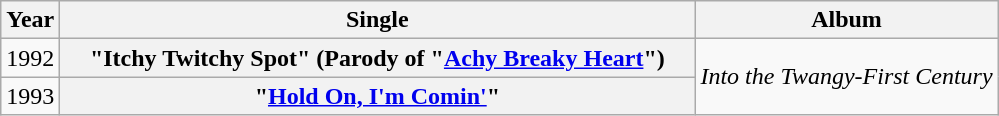<table class="wikitable plainrowheaders">
<tr>
<th>Year</th>
<th style="width:26em;">Single</th>
<th>Album</th>
</tr>
<tr>
<td>1992</td>
<th scope="row">"Itchy Twitchy Spot" (Parody of "<a href='#'>Achy Breaky Heart</a>")</th>
<td rowspan="2"><em>Into the Twangy-First Century</em></td>
</tr>
<tr>
<td>1993</td>
<th scope="row">"<a href='#'>Hold On, I'm Comin'</a>"</th>
</tr>
</table>
